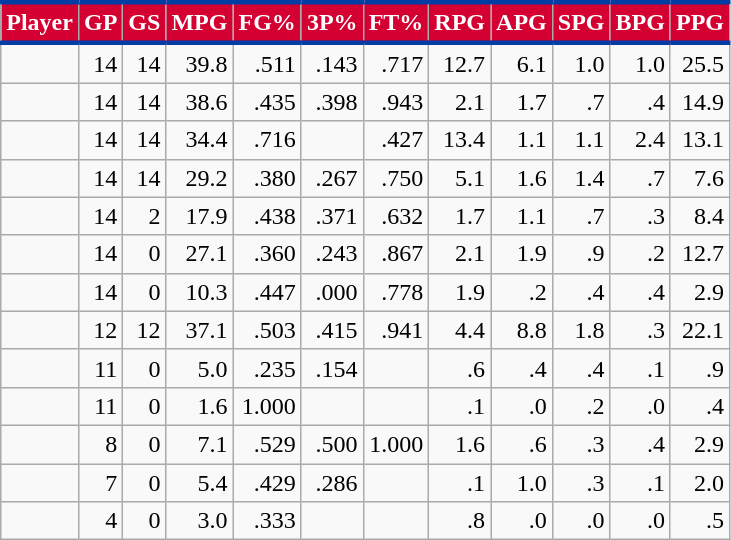<table class="wikitable sortable" style="text-align:right;">
<tr>
<th style="background:#D50032; color:#FFFFFF; border-top:#003DA5 3px solid; border-bottom:#003DA5 3px solid;">Player</th>
<th style="background:#D50032; color:#FFFFFF; border-top:#003DA5 3px solid; border-bottom:#003DA5 3px solid;">GP</th>
<th style="background:#D50032; color:#FFFFFF; border-top:#003DA5 3px solid; border-bottom:#003DA5 3px solid;">GS</th>
<th style="background:#D50032; color:#FFFFFF; border-top:#003DA5 3px solid; border-bottom:#003DA5 3px solid;">MPG</th>
<th style="background:#D50032; color:#FFFFFF; border-top:#003DA5 3px solid; border-bottom:#003DA5 3px solid;">FG%</th>
<th style="background:#D50032; color:#FFFFFF; border-top:#003DA5 3px solid; border-bottom:#003DA5 3px solid;">3P%</th>
<th style="background:#D50032; color:#FFFFFF; border-top:#003DA5 3px solid; border-bottom:#003DA5 3px solid;">FT%</th>
<th style="background:#D50032; color:#FFFFFF; border-top:#003DA5 3px solid; border-bottom:#003DA5 3px solid;">RPG</th>
<th style="background:#D50032; color:#FFFFFF; border-top:#003DA5 3px solid; border-bottom:#003DA5 3px solid;">APG</th>
<th style="background:#D50032; color:#FFFFFF; border-top:#003DA5 3px solid; border-bottom:#003DA5 3px solid;">SPG</th>
<th style="background:#D50032; color:#FFFFFF; border-top:#003DA5 3px solid; border-bottom:#003DA5 3px solid;">BPG</th>
<th style="background:#D50032; color:#FFFFFF; border-top:#003DA5 3px solid; border-bottom:#003DA5 3px solid;">PPG</th>
</tr>
<tr>
<td style="text-align:left;"></td>
<td>14</td>
<td>14</td>
<td>39.8</td>
<td>.511</td>
<td>.143</td>
<td>.717</td>
<td>12.7</td>
<td>6.1</td>
<td>1.0</td>
<td>1.0</td>
<td>25.5</td>
</tr>
<tr>
<td style="text-align:left;"></td>
<td>14</td>
<td>14</td>
<td>38.6</td>
<td>.435</td>
<td>.398</td>
<td>.943</td>
<td>2.1</td>
<td>1.7</td>
<td>.7</td>
<td>.4</td>
<td>14.9</td>
</tr>
<tr>
<td style="text-align:left;"></td>
<td>14</td>
<td>14</td>
<td>34.4</td>
<td>.716</td>
<td></td>
<td>.427</td>
<td>13.4</td>
<td>1.1</td>
<td>1.1</td>
<td>2.4</td>
<td>13.1</td>
</tr>
<tr>
<td style="text-align:left;"></td>
<td>14</td>
<td>14</td>
<td>29.2</td>
<td>.380</td>
<td>.267</td>
<td>.750</td>
<td>5.1</td>
<td>1.6</td>
<td>1.4</td>
<td>.7</td>
<td>7.6</td>
</tr>
<tr>
<td style="text-align:left;"></td>
<td>14</td>
<td>2</td>
<td>17.9</td>
<td>.438</td>
<td>.371</td>
<td>.632</td>
<td>1.7</td>
<td>1.1</td>
<td>.7</td>
<td>.3</td>
<td>8.4</td>
</tr>
<tr>
<td style="text-align:left;"></td>
<td>14</td>
<td>0</td>
<td>27.1</td>
<td>.360</td>
<td>.243</td>
<td>.867</td>
<td>2.1</td>
<td>1.9</td>
<td>.9</td>
<td>.2</td>
<td>12.7</td>
</tr>
<tr>
<td style="text-align:left;"></td>
<td>14</td>
<td>0</td>
<td>10.3</td>
<td>.447</td>
<td>.000</td>
<td>.778</td>
<td>1.9</td>
<td>.2</td>
<td>.4</td>
<td>.4</td>
<td>2.9</td>
</tr>
<tr>
<td style="text-align:left;"></td>
<td>12</td>
<td>12</td>
<td>37.1</td>
<td>.503</td>
<td>.415</td>
<td>.941</td>
<td>4.4</td>
<td>8.8</td>
<td>1.8</td>
<td>.3</td>
<td>22.1</td>
</tr>
<tr>
<td style="text-align:left;"></td>
<td>11</td>
<td>0</td>
<td>5.0</td>
<td>.235</td>
<td>.154</td>
<td></td>
<td>.6</td>
<td>.4</td>
<td>.4</td>
<td>.1</td>
<td>.9</td>
</tr>
<tr>
<td style="text-align:left;"></td>
<td>11</td>
<td>0</td>
<td>1.6</td>
<td>1.000</td>
<td></td>
<td></td>
<td>.1</td>
<td>.0</td>
<td>.2</td>
<td>.0</td>
<td>.4</td>
</tr>
<tr>
<td style="text-align:left;"></td>
<td>8</td>
<td>0</td>
<td>7.1</td>
<td>.529</td>
<td>.500</td>
<td>1.000</td>
<td>1.6</td>
<td>.6</td>
<td>.3</td>
<td>.4</td>
<td>2.9</td>
</tr>
<tr>
<td style="text-align:left;"></td>
<td>7</td>
<td>0</td>
<td>5.4</td>
<td>.429</td>
<td>.286</td>
<td></td>
<td>.1</td>
<td>1.0</td>
<td>.3</td>
<td>.1</td>
<td>2.0</td>
</tr>
<tr>
<td style="text-align:left;"></td>
<td>4</td>
<td>0</td>
<td>3.0</td>
<td>.333</td>
<td></td>
<td></td>
<td>.8</td>
<td>.0</td>
<td>.0</td>
<td>.0</td>
<td>.5</td>
</tr>
</table>
